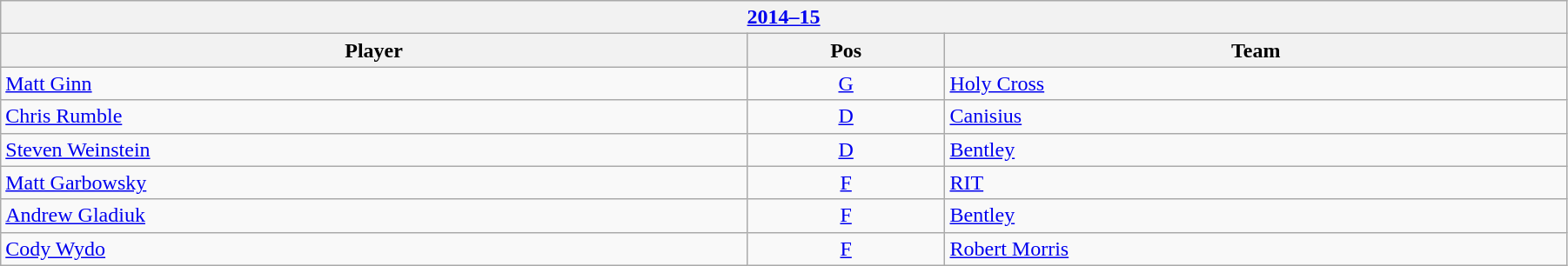<table class="wikitable" width=95%>
<tr>
<th colspan=3><a href='#'>2014–15</a></th>
</tr>
<tr>
<th>Player</th>
<th>Pos</th>
<th>Team</th>
</tr>
<tr>
<td><a href='#'>Matt Ginn</a></td>
<td style="text-align:center;"><a href='#'>G</a></td>
<td><a href='#'>Holy Cross</a></td>
</tr>
<tr>
<td><a href='#'>Chris Rumble</a></td>
<td style="text-align:center;"><a href='#'>D</a></td>
<td><a href='#'>Canisius</a></td>
</tr>
<tr>
<td><a href='#'>Steven Weinstein</a></td>
<td style="text-align:center;"><a href='#'>D</a></td>
<td><a href='#'>Bentley</a></td>
</tr>
<tr>
<td><a href='#'>Matt Garbowsky</a></td>
<td style="text-align:center;"><a href='#'>F</a></td>
<td><a href='#'>RIT</a></td>
</tr>
<tr>
<td><a href='#'>Andrew Gladiuk</a></td>
<td style="text-align:center;"><a href='#'>F</a></td>
<td><a href='#'>Bentley</a></td>
</tr>
<tr>
<td><a href='#'>Cody Wydo</a></td>
<td style="text-align:center;"><a href='#'>F</a></td>
<td><a href='#'>Robert Morris</a></td>
</tr>
</table>
